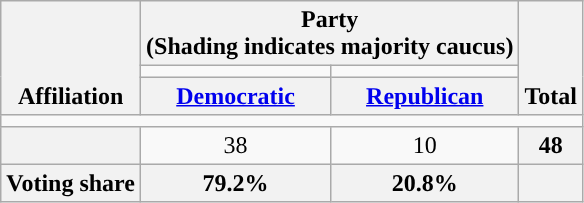<table class=wikitable style="text-align:center">
<tr style="vertical-align:bottom;">
<th rowspan=3>Affiliation</th>
<th colspan=2>Party <div>(Shading indicates majority caucus)</div></th>
<th rowspan=3>Total</th>
</tr>
<tr style="height:5px">
<td style="background-color:"></td>
<td style="background-color:"></td>
</tr>
<tr>
<th><a href='#'>Democratic</a></th>
<th><a href='#'>Republican</a></th>
</tr>
<tr>
<td colspan=5></td>
</tr>
<tr>
<th nowrap style="font-size:80%"></th>
<td>38</td>
<td>10</td>
<th>48</th>
</tr>
<tr>
<th>Voting share</th>
<th>79.2%</th>
<th>20.8%</th>
<th colspan=2></th>
</tr>
</table>
